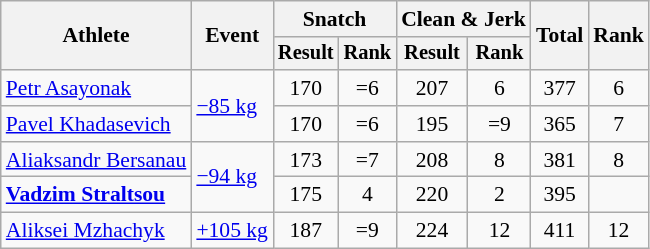<table class="wikitable" style="font-size:90%">
<tr>
<th rowspan="2">Athlete</th>
<th rowspan="2">Event</th>
<th colspan="2">Snatch</th>
<th colspan="2">Clean & Jerk</th>
<th rowspan="2">Total</th>
<th rowspan="2">Rank</th>
</tr>
<tr style="font-size:95%">
<th>Result</th>
<th>Rank</th>
<th>Result</th>
<th>Rank</th>
</tr>
<tr align=center>
<td align=left><a href='#'>Petr Asayonak</a></td>
<td align=left rowspan=2><a href='#'>−85 kg</a></td>
<td>170</td>
<td>=6</td>
<td>207</td>
<td>6</td>
<td>377</td>
<td>6</td>
</tr>
<tr align=center>
<td align=left><a href='#'>Pavel Khadasevich</a></td>
<td>170</td>
<td>=6</td>
<td>195</td>
<td>=9</td>
<td>365</td>
<td>7</td>
</tr>
<tr align=center>
<td align=left><a href='#'>Aliaksandr Bersanau</a></td>
<td align=left rowspan=2><a href='#'>−94 kg</a></td>
<td>173</td>
<td>=7</td>
<td>208</td>
<td>8</td>
<td>381</td>
<td>8</td>
</tr>
<tr align=center>
<td align=left><strong><a href='#'>Vadzim Straltsou</a></strong></td>
<td>175</td>
<td>4</td>
<td>220</td>
<td>2</td>
<td>395</td>
<td></td>
</tr>
<tr align=center>
<td align=left><a href='#'>Aliksei Mzhachyk</a></td>
<td align=left><a href='#'>+105 kg</a></td>
<td>187</td>
<td>=9</td>
<td>224</td>
<td>12</td>
<td>411</td>
<td>12</td>
</tr>
</table>
